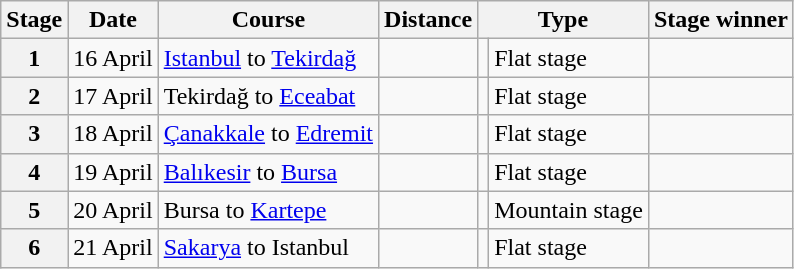<table class="wikitable">
<tr>
<th scope="col">Stage</th>
<th scope="col">Date</th>
<th scope="col">Course</th>
<th scope="col">Distance</th>
<th scope="col" colspan="2">Type</th>
<th scope="col">Stage winner</th>
</tr>
<tr>
<th scope="row" style="text-align:center;">1</th>
<td style="text-align:center;">16 April</td>
<td><a href='#'>Istanbul</a> to <a href='#'>Tekirdağ</a></td>
<td style="text-align:center;"></td>
<td></td>
<td>Flat stage</td>
<td></td>
</tr>
<tr>
<th scope="row" style="text-align:center;">2</th>
<td style="text-align:center;">17 April</td>
<td>Tekirdağ to <a href='#'>Eceabat</a></td>
<td style="text-align:center;"></td>
<td></td>
<td>Flat stage</td>
<td></td>
</tr>
<tr>
<th scope="row" style="text-align:center;">3</th>
<td style="text-align:center;">18 April</td>
<td><a href='#'>Çanakkale</a> to <a href='#'>Edremit</a></td>
<td style="text-align:center;"></td>
<td></td>
<td>Flat stage</td>
<td></td>
</tr>
<tr>
<th scope="row" style="text-align:center;">4</th>
<td style="text-align:center;">19 April</td>
<td><a href='#'>Balıkesir</a> to <a href='#'>Bursa</a></td>
<td style="text-align:center;"></td>
<td></td>
<td>Flat stage</td>
<td></td>
</tr>
<tr>
<th scope="row" style="text-align:center;">5</th>
<td style="text-align:center;">20 April</td>
<td>Bursa to <a href='#'>Kartepe</a></td>
<td style="text-align:center;"></td>
<td></td>
<td>Mountain stage</td>
<td></td>
</tr>
<tr>
<th scope="row" style="text-align:center;">6</th>
<td style="text-align:center;">21 April</td>
<td><a href='#'>Sakarya</a> to Istanbul</td>
<td style="text-align:center;"></td>
<td></td>
<td>Flat stage</td>
<td></td>
</tr>
</table>
